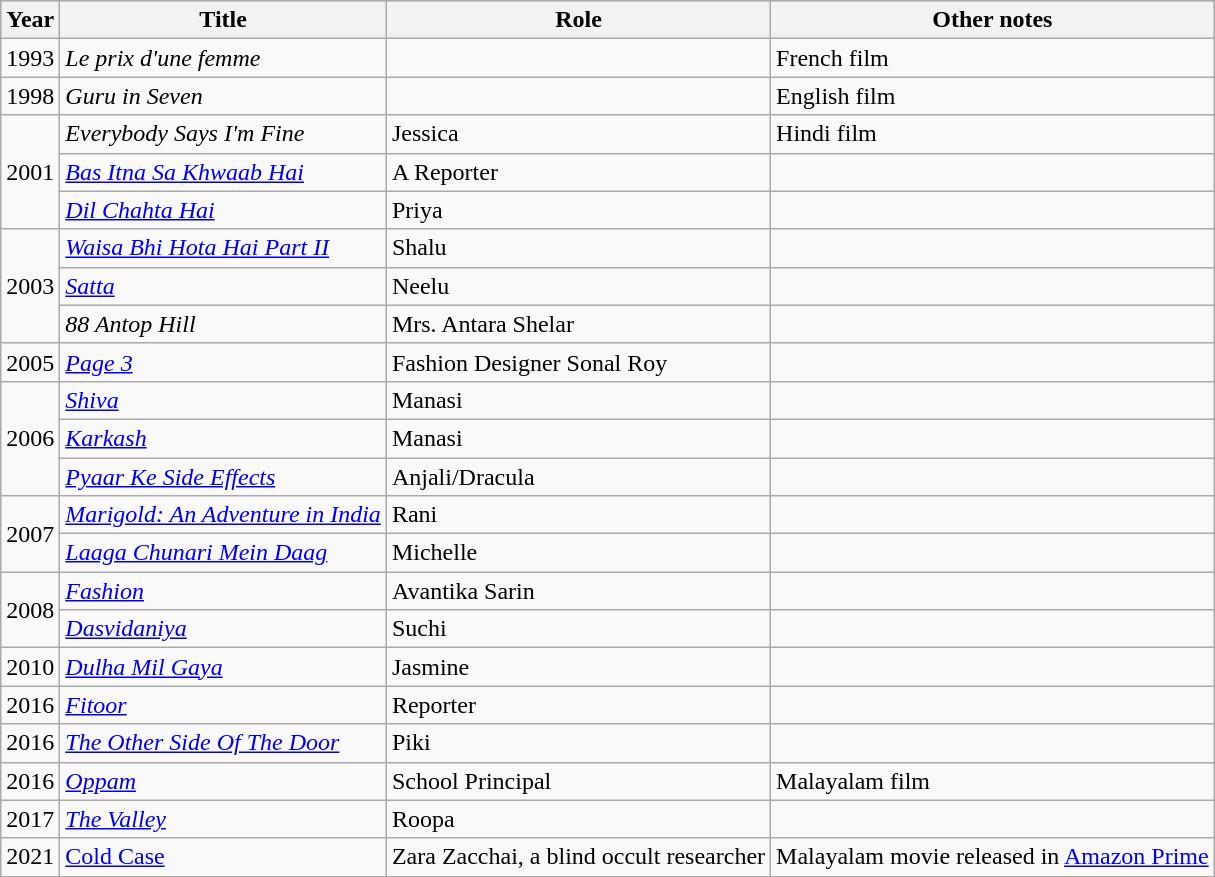<table class="wikitable sortable">
<tr style="background:#ccc; text-align:center;">
<th>Year</th>
<th>Title</th>
<th>Role</th>
<th>Other notes</th>
</tr>
<tr>
<td>1993</td>
<td><em>Le prix d'une femme</em></td>
<td></td>
<td>French film</td>
</tr>
<tr>
<td>1998</td>
<td><em>Guru in Seven</em></td>
<td></td>
<td>English film</td>
</tr>
<tr>
<td rowspan="3">2001</td>
<td><em>Everybody Says I'm Fine</em></td>
<td>Jessica</td>
<td>Hindi film</td>
</tr>
<tr>
<td><em><a href='#'>Bas Itna Sa Khwaab Hai</a></em></td>
<td>A Reporter</td>
<td></td>
</tr>
<tr>
<td><em><a href='#'>Dil Chahta Hai</a></em></td>
<td>Priya</td>
<td></td>
</tr>
<tr>
<td rowspan="3">2003</td>
<td><em><a href='#'>Waisa Bhi Hota Hai Part II</a></em></td>
<td>Shalu</td>
<td></td>
</tr>
<tr>
<td><em><a href='#'>Satta</a></em></td>
<td>Neelu</td>
<td></td>
</tr>
<tr>
<td><em>88 Antop Hill</em></td>
<td>Mrs. Antara Shelar</td>
<td></td>
</tr>
<tr>
<td>2005</td>
<td><em><a href='#'>Page 3</a></em></td>
<td>Fashion Designer Sonal Roy</td>
<td></td>
</tr>
<tr>
<td rowspan="3">2006</td>
<td><em><a href='#'>Shiva</a></em></td>
<td>Manasi</td>
<td></td>
</tr>
<tr fashan>
<td><em><a href='#'>Karkash</a></em></td>
<td>Manasi</td>
<td></td>
</tr>
<tr>
<td><em><a href='#'>Pyaar Ke Side Effects</a></em></td>
<td>Anjali/Dracula</td>
<td></td>
</tr>
<tr>
<td rowspan="2">2007</td>
<td><em><a href='#'>Marigold: An Adventure in India</a></em></td>
<td>Rani</td>
<td></td>
</tr>
<tr>
<td><em><a href='#'>Laaga Chunari Mein Daag</a></em></td>
<td>Michelle</td>
<td></td>
</tr>
<tr>
<td rowspan="2">2008</td>
<td><em><a href='#'>Fashion</a></em></td>
<td>Avantika Sarin</td>
<td></td>
</tr>
<tr>
<td><em><a href='#'>Dasvidaniya</a></em></td>
<td>Suchi</td>
<td></td>
</tr>
<tr>
<td>2010</td>
<td><em><a href='#'>Dulha Mil Gaya</a></em></td>
<td>Jasmine</td>
<td></td>
</tr>
<tr>
<td>2016</td>
<td><em><a href='#'>Fitoor</a></em></td>
<td>Reporter</td>
<td></td>
</tr>
<tr>
<td>2016</td>
<td><em><a href='#'>The Other Side Of The Door</a></em></td>
<td>Piki</td>
<td></td>
</tr>
<tr>
<td>2016</td>
<td><em><a href='#'>Oppam</a></em></td>
<td>School Principal</td>
<td>Malayalam film</td>
</tr>
<tr>
<td>2017</td>
<td><em><a href='#'>The Valley</a></em></td>
<td>Roopa</td>
<td></td>
</tr>
<tr>
<td>2021</td>
<td><a href='#'>Cold Case</a></td>
<td>Zara Zacchai, a blind occult researcher</td>
<td>Malayalam movie released in <a href='#'>Amazon Prime</a></td>
</tr>
</table>
